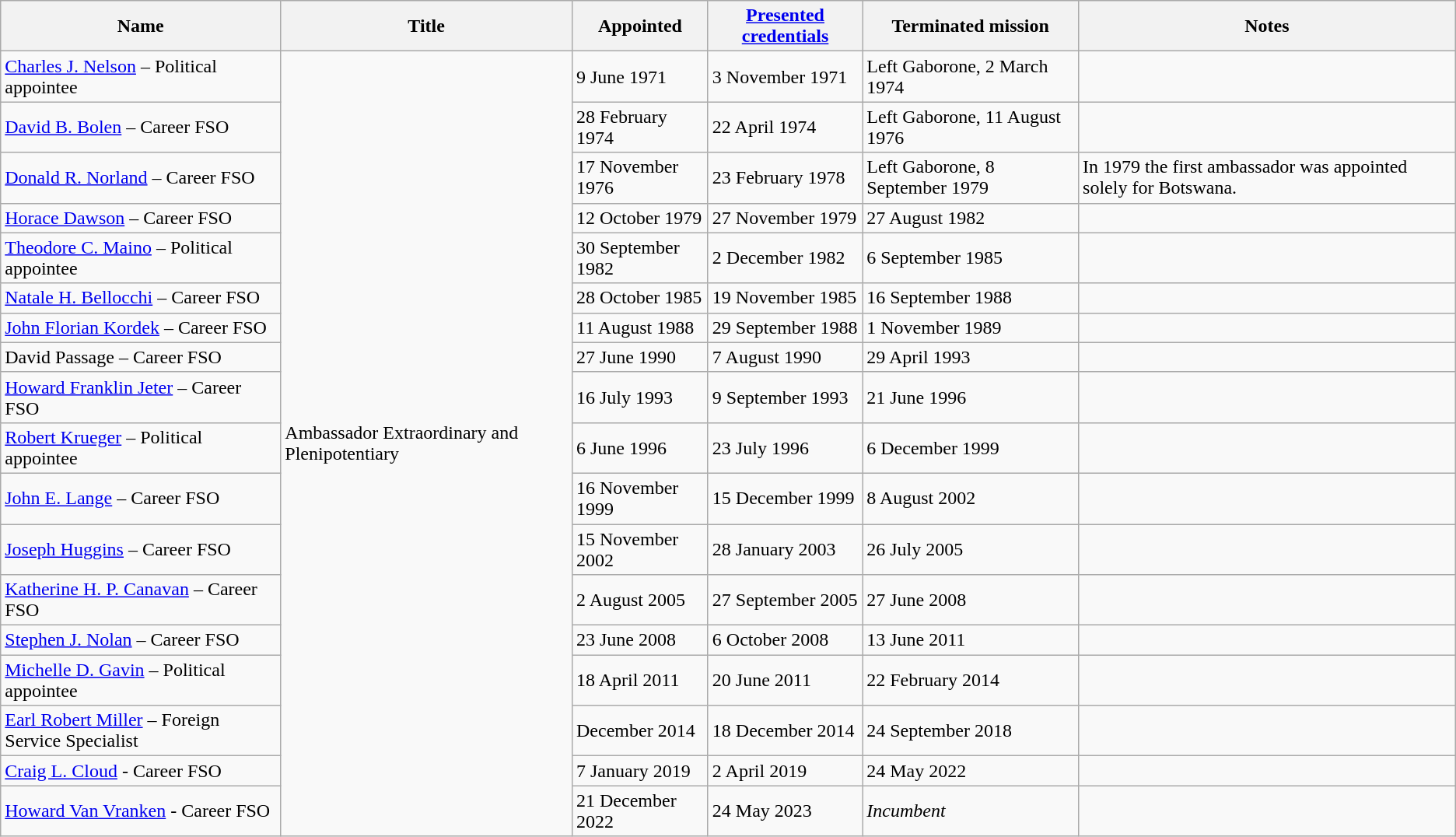<table class="wikitable">
<tr>
<th>Name</th>
<th>Title</th>
<th>Appointed</th>
<th><a href='#'>Presented credentials</a></th>
<th>Terminated mission</th>
<th>Notes</th>
</tr>
<tr>
<td><a href='#'>Charles J. Nelson</a> – Political appointee</td>
<td rowspan="18">Ambassador Extraordinary and Plenipotentiary</td>
<td>9 June 1971</td>
<td>3 November 1971</td>
<td>Left Gaborone, 2 March 1974</td>
<td></td>
</tr>
<tr>
<td><a href='#'>David B. Bolen</a> – Career FSO</td>
<td>28 February 1974</td>
<td>22 April 1974</td>
<td>Left Gaborone, 11 August 1976</td>
<td></td>
</tr>
<tr>
<td><a href='#'>Donald R. Norland</a> – Career FSO</td>
<td>17 November 1976</td>
<td>23 February 1978</td>
<td>Left Gaborone, 8 September 1979</td>
<td>In 1979 the first ambassador was appointed solely for Botswana.</td>
</tr>
<tr>
<td><a href='#'>Horace Dawson</a> – Career FSO</td>
<td>12 October 1979</td>
<td>27 November 1979</td>
<td>27 August 1982</td>
<td></td>
</tr>
<tr>
<td><a href='#'>Theodore C. Maino</a> – Political appointee</td>
<td>30 September 1982</td>
<td>2 December 1982</td>
<td>6 September 1985</td>
<td></td>
</tr>
<tr>
<td><a href='#'>Natale H. Bellocchi</a> – Career FSO</td>
<td>28 October 1985</td>
<td>19 November 1985</td>
<td>16 September 1988</td>
<td></td>
</tr>
<tr>
<td><a href='#'>John Florian Kordek</a> – Career FSO</td>
<td>11 August 1988</td>
<td>29 September 1988</td>
<td>1 November 1989</td>
<td></td>
</tr>
<tr>
<td>David Passage – Career FSO</td>
<td>27 June 1990</td>
<td>7 August 1990</td>
<td>29 April 1993</td>
<td></td>
</tr>
<tr>
<td><a href='#'>Howard Franklin Jeter</a> – Career FSO</td>
<td>16 July 1993</td>
<td>9 September 1993</td>
<td>21 June 1996</td>
<td></td>
</tr>
<tr>
<td><a href='#'>Robert Krueger</a> – Political appointee</td>
<td>6 June 1996</td>
<td>23 July 1996</td>
<td>6 December 1999</td>
<td></td>
</tr>
<tr>
<td><a href='#'>John E. Lange</a> – Career FSO</td>
<td>16 November 1999</td>
<td>15 December 1999</td>
<td>8 August 2002</td>
<td></td>
</tr>
<tr>
<td><a href='#'>Joseph Huggins</a> – Career FSO</td>
<td>15 November 2002</td>
<td>28 January 2003</td>
<td>26 July 2005</td>
<td></td>
</tr>
<tr>
<td><a href='#'>Katherine H. P. Canavan</a> – Career FSO</td>
<td>2 August 2005</td>
<td>27 September 2005</td>
<td>27 June 2008</td>
<td></td>
</tr>
<tr>
<td><a href='#'>Stephen J. Nolan</a> – Career FSO</td>
<td>23 June 2008</td>
<td>6 October 2008</td>
<td>13 June 2011</td>
<td></td>
</tr>
<tr>
<td><a href='#'>Michelle D. Gavin</a> – Political appointee</td>
<td>18 April 2011</td>
<td>20 June 2011</td>
<td>22 February 2014</td>
<td></td>
</tr>
<tr>
<td><a href='#'>Earl Robert Miller</a> – Foreign Service Specialist</td>
<td>December 2014</td>
<td>18 December 2014</td>
<td>24 September 2018</td>
<td></td>
</tr>
<tr>
<td><a href='#'>Craig L. Cloud</a> - Career FSO</td>
<td>7 January 2019</td>
<td>2 April 2019</td>
<td>24 May 2022</td>
<td></td>
</tr>
<tr>
<td><a href='#'>Howard Van Vranken</a> - Career FSO</td>
<td>21 December 2022</td>
<td>24 May 2023</td>
<td><em>Incumbent</em></td>
<td></td>
</tr>
</table>
